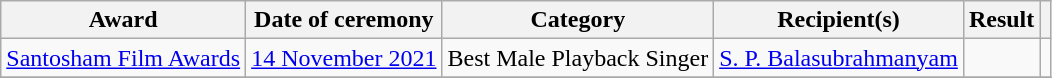<table class="wikitable plainrowheaders sortable">
<tr>
<th scope="col">Award</th>
<th scope="col">Date of ceremony</th>
<th scope="col">Category</th>
<th scope="col">Recipient(s)</th>
<th scope="col">Result</th>
<th scope="col" class="unsortable"></th>
</tr>
<tr>
<td scope="row" rowspan="1"><a href='#'>Santosham Film Awards</a></td>
<td rowspan="1"><a href='#'>14 November 2021</a></td>
<td>Best Male Playback Singer</td>
<td><a href='#'>S. P. Balasubrahmanyam</a></td>
<td></td>
<td style="text-align:center;" rowspan="1"></td>
</tr>
<tr>
</tr>
</table>
